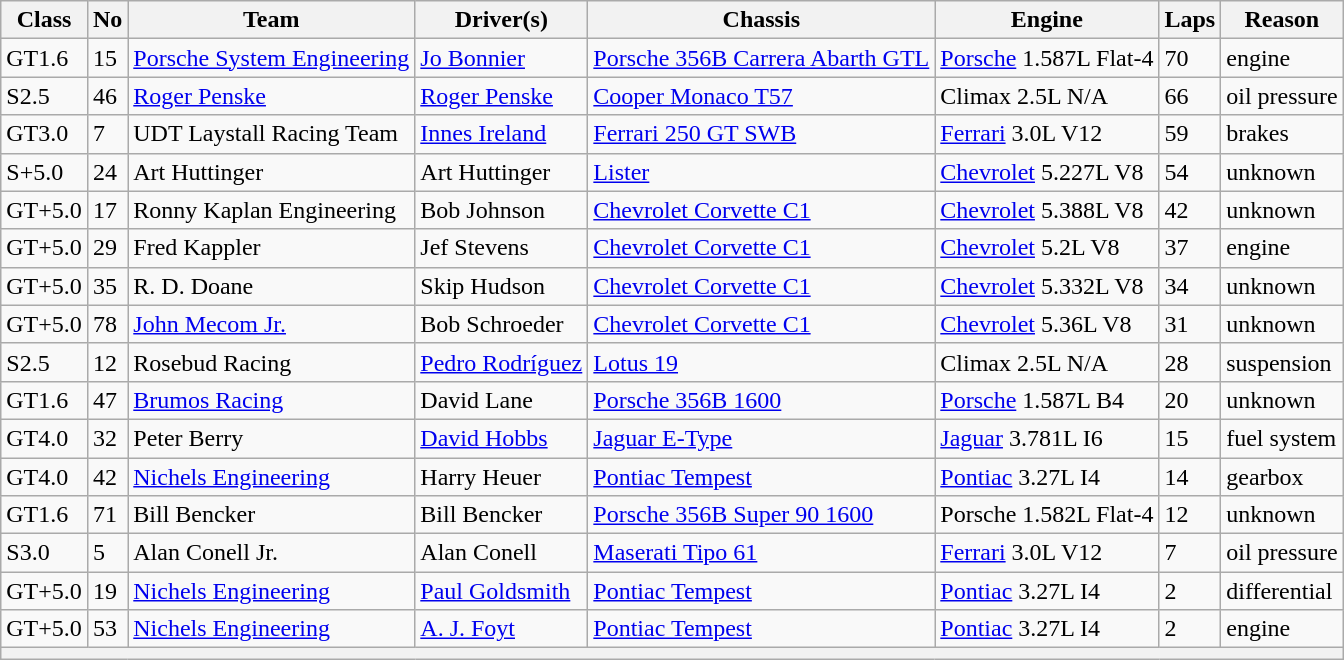<table class="wikitable">
<tr>
<th>Class</th>
<th>No</th>
<th>Team</th>
<th>Driver(s)</th>
<th>Chassis</th>
<th>Engine</th>
<th>Laps</th>
<th>Reason</th>
</tr>
<tr>
<td>GT1.6</td>
<td>15</td>
<td> <a href='#'>Porsche System Engineering</a></td>
<td> <a href='#'>Jo Bonnier</a></td>
<td><a href='#'>Porsche 356B Carrera Abarth GTL</a></td>
<td><a href='#'>Porsche</a> 1.587L Flat-4</td>
<td>70</td>
<td>engine</td>
</tr>
<tr>
<td>S2.5</td>
<td>46</td>
<td> <a href='#'>Roger Penske</a></td>
<td> <a href='#'>Roger Penske</a></td>
<td><a href='#'>Cooper Monaco T57</a></td>
<td>Climax 2.5L N/A</td>
<td>66</td>
<td>oil pressure</td>
</tr>
<tr>
<td>GT3.0</td>
<td>7</td>
<td> UDT Laystall Racing Team</td>
<td> <a href='#'>Innes Ireland</a></td>
<td><a href='#'>Ferrari 250 GT SWB</a></td>
<td><a href='#'>Ferrari</a> 3.0L V12</td>
<td>59</td>
<td>brakes</td>
</tr>
<tr>
<td>S+5.0</td>
<td>24</td>
<td> Art Huttinger</td>
<td> Art Huttinger</td>
<td><a href='#'>Lister</a></td>
<td><a href='#'>Chevrolet</a> 5.227L V8</td>
<td>54</td>
<td>unknown</td>
</tr>
<tr>
<td>GT+5.0</td>
<td>17</td>
<td> Ronny Kaplan Engineering</td>
<td> Bob Johnson</td>
<td><a href='#'>Chevrolet Corvette C1</a></td>
<td><a href='#'>Chevrolet</a> 5.388L V8</td>
<td>42</td>
<td>unknown</td>
</tr>
<tr>
<td>GT+5.0</td>
<td>29</td>
<td> Fred Kappler</td>
<td> Jef Stevens</td>
<td><a href='#'>Chevrolet Corvette C1</a></td>
<td><a href='#'>Chevrolet</a> 5.2L V8</td>
<td>37</td>
<td>engine</td>
</tr>
<tr>
<td>GT+5.0</td>
<td>35</td>
<td> R. D. Doane</td>
<td> Skip Hudson</td>
<td><a href='#'>Chevrolet Corvette C1</a></td>
<td><a href='#'>Chevrolet</a> 5.332L V8</td>
<td>34</td>
<td>unknown</td>
</tr>
<tr>
<td>GT+5.0</td>
<td>78</td>
<td> <a href='#'>John Mecom Jr.</a></td>
<td> Bob Schroeder</td>
<td><a href='#'>Chevrolet Corvette C1</a></td>
<td><a href='#'>Chevrolet</a> 5.36L V8</td>
<td>31</td>
<td>unknown</td>
</tr>
<tr>
<td>S2.5</td>
<td>12</td>
<td> Rosebud Racing</td>
<td> <a href='#'>Pedro Rodríguez</a></td>
<td><a href='#'>Lotus 19</a></td>
<td>Climax 2.5L N/A</td>
<td>28</td>
<td>suspension</td>
</tr>
<tr>
<td>GT1.6</td>
<td>47</td>
<td> <a href='#'>Brumos Racing</a></td>
<td> David Lane</td>
<td><a href='#'>Porsche 356B 1600</a></td>
<td><a href='#'>Porsche</a> 1.587L B4</td>
<td>20</td>
<td>unknown</td>
</tr>
<tr>
<td>GT4.0</td>
<td>32</td>
<td> Peter Berry</td>
<td> <a href='#'>David Hobbs</a></td>
<td><a href='#'>Jaguar E-Type</a></td>
<td><a href='#'>Jaguar</a> 3.781L I6</td>
<td>15</td>
<td>fuel system</td>
</tr>
<tr>
<td>GT4.0</td>
<td>42</td>
<td> <a href='#'>Nichels Engineering</a></td>
<td> Harry Heuer</td>
<td><a href='#'>Pontiac Tempest</a></td>
<td><a href='#'>Pontiac</a> 3.27L I4</td>
<td>14</td>
<td>gearbox</td>
</tr>
<tr>
<td>GT1.6</td>
<td>71</td>
<td> Bill Bencker</td>
<td> Bill Bencker</td>
<td><a href='#'>Porsche 356B Super 90 1600</a></td>
<td>Porsche 1.582L Flat-4</td>
<td>12</td>
<td>unknown</td>
</tr>
<tr>
<td>S3.0</td>
<td>5</td>
<td> Alan Conell Jr.</td>
<td> Alan Conell</td>
<td><a href='#'>Maserati Tipo 61</a></td>
<td><a href='#'>Ferrari</a> 3.0L V12</td>
<td>7</td>
<td>oil pressure</td>
</tr>
<tr>
<td>GT+5.0</td>
<td>19</td>
<td> <a href='#'>Nichels Engineering</a></td>
<td> <a href='#'>Paul Goldsmith</a></td>
<td><a href='#'>Pontiac Tempest</a></td>
<td><a href='#'>Pontiac</a> 3.27L I4</td>
<td>2</td>
<td>differential</td>
</tr>
<tr>
<td>GT+5.0</td>
<td>53</td>
<td> <a href='#'>Nichels Engineering</a></td>
<td> <a href='#'>A. J. Foyt</a></td>
<td><a href='#'>Pontiac Tempest</a></td>
<td><a href='#'>Pontiac</a> 3.27L I4</td>
<td>2</td>
<td>engine</td>
</tr>
<tr>
<th colspan="8"></th>
</tr>
</table>
